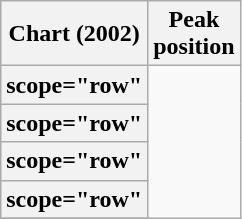<table class="wikitable sortable plainrowheaders" style="text-align:center;">
<tr>
<th scope="col">Chart (2002)</th>
<th scope="col">Peak<br>position</th>
</tr>
<tr>
<th>scope="row"</th>
</tr>
<tr>
<th>scope="row"</th>
</tr>
<tr>
<th>scope="row"</th>
</tr>
<tr>
<th>scope="row"</th>
</tr>
<tr>
</tr>
</table>
